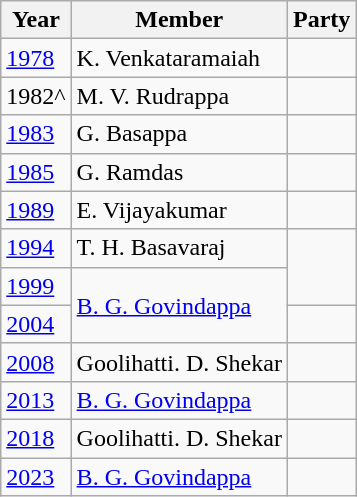<table class="wikitable">
<tr>
<th>Year</th>
<th>Member</th>
<th colspan="2">Party</th>
</tr>
<tr>
<td><a href='#'>1978</a></td>
<td>K. Venkataramaiah</td>
<td></td>
</tr>
<tr>
<td>1982^</td>
<td>M. V. Rudrappa</td>
<td></td>
</tr>
<tr>
<td><a href='#'>1983</a></td>
<td>G. Basappa</td>
<td></td>
</tr>
<tr>
<td><a href='#'>1985</a></td>
<td>G. Ramdas</td>
<td></td>
</tr>
<tr>
<td><a href='#'>1989</a></td>
<td>E. Vijayakumar</td>
<td></td>
</tr>
<tr>
<td><a href='#'>1994</a></td>
<td>T. H. Basavaraj</td>
</tr>
<tr>
<td><a href='#'>1999</a></td>
<td rowspan="2"><a href='#'>B. G. Govindappa</a></td>
</tr>
<tr>
<td><a href='#'>2004</a></td>
<td></td>
</tr>
<tr>
<td><a href='#'>2008</a></td>
<td>Goolihatti. D. Shekar</td>
<td></td>
</tr>
<tr>
<td><a href='#'>2013</a></td>
<td><a href='#'>B. G. Govindappa</a></td>
<td></td>
</tr>
<tr>
<td><a href='#'>2018</a></td>
<td>Goolihatti. D. Shekar</td>
<td></td>
</tr>
<tr>
<td><a href='#'>2023</a></td>
<td><a href='#'>B. G. Govindappa</a></td>
<td></td>
</tr>
</table>
